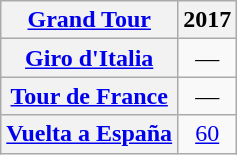<table class="wikitable plainrowheaders">
<tr>
<th scope="col"><a href='#'>Grand Tour</a></th>
<th scope="col">2017</th>
</tr>
<tr style="text-align:center;">
<th scope="row"> <a href='#'>Giro d'Italia</a></th>
<td>—</td>
</tr>
<tr style="text-align:center;">
<th scope="row"> <a href='#'>Tour de France</a></th>
<td>—</td>
</tr>
<tr style="text-align:center;">
<th scope="row"> <a href='#'>Vuelta a España</a></th>
<td><a href='#'>60</a></td>
</tr>
</table>
